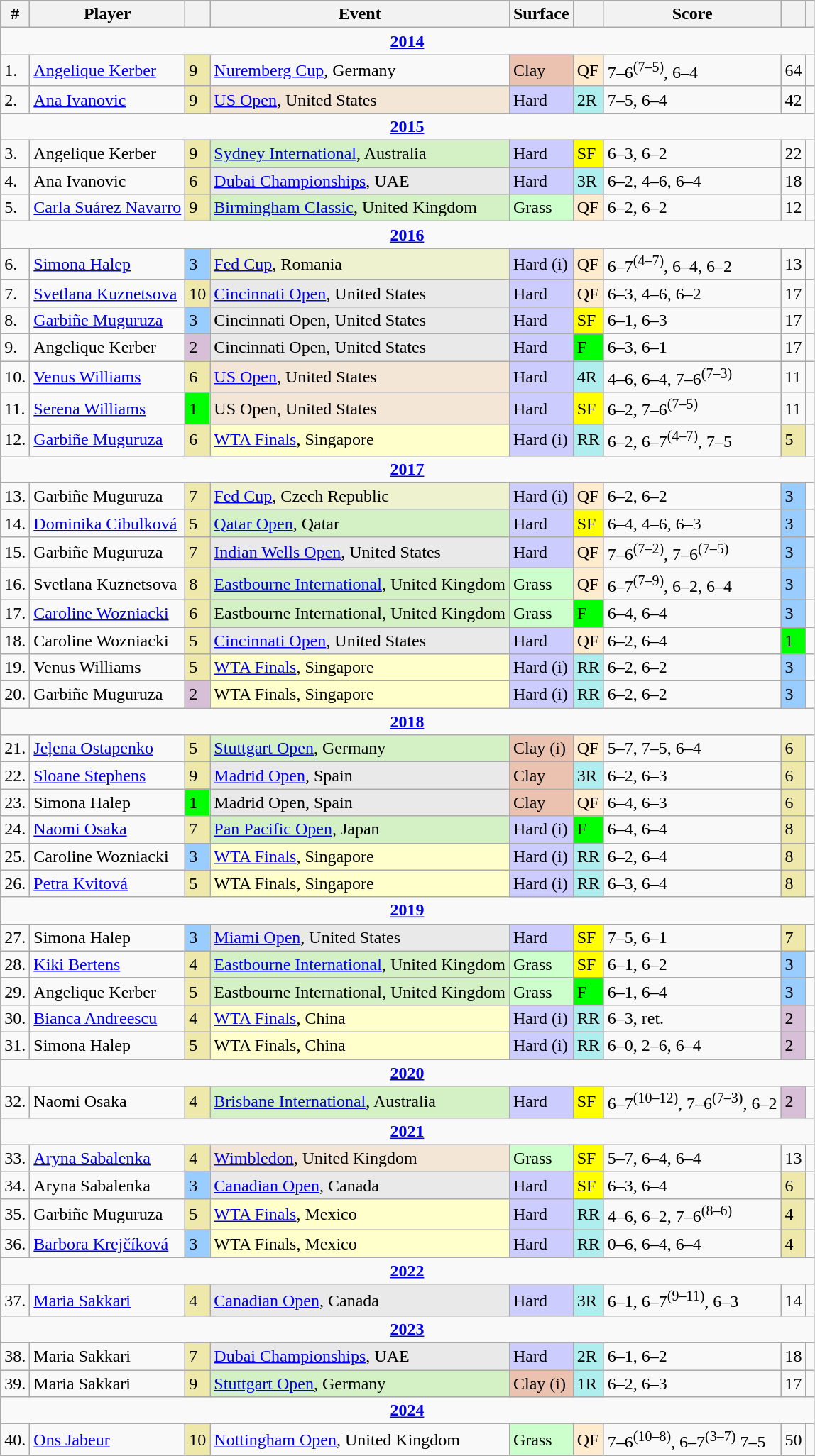<table class="wikitable sortable">
<tr>
<th class=unsortable>#</th>
<th>Player</th>
<th></th>
<th>Event</th>
<th>Surface</th>
<th class=unsortable></th>
<th class=unsortable>Score</th>
<th class=unsortable></th>
<th class=unsortable></th>
</tr>
<tr>
<td colspan="9" style="text-align:center"><strong><a href='#'>2014</a></strong></td>
</tr>
<tr>
<td>1.</td>
<td> <a href='#'>Angelique Kerber</a></td>
<td bgcolor="eee8aa">9</td>
<td><a href='#'>Nuremberg Cup</a>, Germany</td>
<td bgcolor="EBC2AF">Clay</td>
<td bgcolor="ffebcd">QF</td>
<td>7–6<sup>(7–5)</sup>, 6–4</td>
<td>64</td>
<td></td>
</tr>
<tr>
<td>2.</td>
<td> <a href='#'>Ana Ivanovic</a></td>
<td bgcolor="eee8aa">9</td>
<td bgcolor="f3e6d7"><a href='#'>US Open</a>, United States</td>
<td bgcolor="CCCCFF">Hard</td>
<td bgcolor="afeeee">2R</td>
<td>7–5, 6–4</td>
<td>42</td>
<td></td>
</tr>
<tr>
<td colspan="9" style="text-align:center"><strong><a href='#'>2015</a></strong></td>
</tr>
<tr>
<td>3.</td>
<td> Angelique Kerber</td>
<td bgcolor="eee8aa">9</td>
<td bgcolor="d4f1c5"><a href='#'>Sydney International</a>, Australia</td>
<td bgcolor="CCCCFF">Hard</td>
<td bgcolor="yellow">SF</td>
<td>6–3, 6–2</td>
<td>22</td>
<td></td>
</tr>
<tr>
<td>4.</td>
<td> Ana Ivanovic</td>
<td bgcolor="eee8aa">6</td>
<td bgcolor="e9e9e9"><a href='#'>Dubai Championships</a>, UAE</td>
<td bgcolor="CCCCFF">Hard</td>
<td bgcolor="afeeee">3R</td>
<td>6–2, 4–6, 6–4</td>
<td>18</td>
<td></td>
</tr>
<tr>
<td>5.</td>
<td> <a href='#'>Carla Suárez Navarro</a></td>
<td bgcolor="eee8aa">9</td>
<td bgcolor="d4f1c5"><a href='#'>Birmingham Classic</a>, United Kingdom</td>
<td bgcolor="CCFFCC">Grass</td>
<td bgcolor="ffebcd">QF</td>
<td>6–2, 6–2</td>
<td>12</td>
<td></td>
</tr>
<tr>
<td colspan="9" style="text-align:center"><strong><a href='#'>2016</a></strong></td>
</tr>
<tr>
<td>6.</td>
<td> <a href='#'>Simona Halep</a></td>
<td bgcolor="99ccff">3</td>
<td bgcolor="eff2cf"><a href='#'>Fed Cup</a>, Romania</td>
<td bgcolor="CCCCFF">Hard (i)</td>
<td bgcolor="ffebcd">QF</td>
<td>6–7<sup>(4–7)</sup>, 6–4, 6–2</td>
<td>13</td>
<td></td>
</tr>
<tr>
<td>7.</td>
<td> <a href='#'>Svetlana Kuznetsova</a></td>
<td bgcolor="eee8aa">10</td>
<td bgcolor="e9e9e9"><a href='#'>Cincinnati Open</a>, United States</td>
<td bgcolor="CCCCFF">Hard</td>
<td bgcolor="ffebcd">QF</td>
<td>6–3, 4–6, 6–2</td>
<td>17</td>
<td></td>
</tr>
<tr>
<td>8.</td>
<td> <a href='#'>Garbiñe Muguruza</a></td>
<td bgcolor="99ccff">3</td>
<td bgcolor="e9e9e9">Cincinnati Open, United States</td>
<td bgcolor="CCCCFF">Hard</td>
<td bgcolor="yellow">SF</td>
<td>6–1, 6–3</td>
<td>17</td>
<td></td>
</tr>
<tr>
<td>9.</td>
<td> Angelique Kerber</td>
<td bgcolor="thistle">2</td>
<td bgcolor="e9e9e9">Cincinnati Open, United States</td>
<td bgcolor="CCCCFF">Hard</td>
<td bgcolor="lime">F</td>
<td>6–3, 6–1</td>
<td>17</td>
<td></td>
</tr>
<tr>
<td>10.</td>
<td> <a href='#'>Venus Williams</a></td>
<td bgcolor="EEE8AA">6</td>
<td bgcolor="f3e6d7"><a href='#'>US Open</a>, United States</td>
<td bgcolor="CCCCFF">Hard</td>
<td bgcolor="afeeee">4R</td>
<td>4–6, 6–4, 7–6<sup>(7–3)</sup></td>
<td>11</td>
<td></td>
</tr>
<tr>
<td>11.</td>
<td> <a href='#'>Serena Williams</a></td>
<td bgcolor="lime">1</td>
<td bgcolor="f3e6d7">US Open, United States</td>
<td bgcolor="CCCCFF">Hard</td>
<td bgcolor="yellow">SF</td>
<td>6–2, 7–6<sup>(7–5)</sup></td>
<td>11</td>
<td></td>
</tr>
<tr>
<td>12.</td>
<td> <a href='#'>Garbiñe Muguruza</a></td>
<td bgcolor="EEE8AA">6</td>
<td bgcolor="FFFFCC"><a href='#'>WTA Finals</a>, Singapore</td>
<td bgcolor="CCCCFF">Hard (i)</td>
<td bgcolor="afeeee">RR</td>
<td>6–2, 6–7<sup>(4–7)</sup>, 7–5</td>
<td bgcolor="EEE8AA">5</td>
<td></td>
</tr>
<tr>
<td colspan="9" style="text-align:center"><strong><a href='#'>2017</a></strong></td>
</tr>
<tr>
<td>13.</td>
<td> Garbiñe Muguruza</td>
<td bgcolor="EEE8AA">7</td>
<td bgcolor="eff2cf"><a href='#'>Fed Cup</a>, Czech Republic</td>
<td bgcolor="CCCCFF">Hard (i)</td>
<td bgcolor="ffebcd">QF</td>
<td>6–2, 6–2</td>
<td bgcolor="99ccff">3</td>
<td></td>
</tr>
<tr>
<td>14.</td>
<td> <a href='#'>Dominika Cibulková</a></td>
<td bgcolor="EEE8AA">5</td>
<td bgcolor="d4f1c5"><a href='#'>Qatar Open</a>, Qatar</td>
<td bgcolor="CCCCFF">Hard</td>
<td bgcolor="yellow">SF</td>
<td>6–4, 4–6, 6–3</td>
<td bgcolor="99ccff">3</td>
<td></td>
</tr>
<tr>
<td>15.</td>
<td> Garbiñe Muguruza</td>
<td bgcolor="EEE8AA">7</td>
<td bgcolor="e9e9e9"><a href='#'>Indian Wells Open</a>, United States</td>
<td bgcolor="CCCCFF">Hard</td>
<td bgcolor="ffebcd">QF</td>
<td>7–6<sup>(7–2)</sup>, 7–6<sup>(7–5)</sup></td>
<td bgcolor="99ccff">3</td>
<td></td>
</tr>
<tr>
<td>16.</td>
<td> Svetlana Kuznetsova</td>
<td bgcolor="EEE8AA">8</td>
<td bgcolor="d4f1c5"><a href='#'>Eastbourne International</a>, United Kingdom</td>
<td bgcolor="CCFFCC">Grass</td>
<td bgcolor="ffebcd">QF</td>
<td>6–7<sup>(7–9)</sup>, 6–2, 6–4</td>
<td bgcolor="99ccff">3</td>
<td></td>
</tr>
<tr>
<td>17.</td>
<td> <a href='#'>Caroline Wozniacki</a></td>
<td bgcolor="EEE8AA">6</td>
<td bgcolor="d4f1c5">Eastbourne International, United Kingdom</td>
<td bgcolor="CCFFCC">Grass</td>
<td bgcolor="lime">F</td>
<td>6–4, 6–4</td>
<td bgcolor="99ccff">3</td>
<td></td>
</tr>
<tr>
<td>18.</td>
<td> Caroline Wozniacki</td>
<td bgcolor="eee8aa">5</td>
<td bgcolor="e9e9e9"><a href='#'>Cincinnati Open</a>, United States</td>
<td bgcolor="CCCCFF">Hard</td>
<td bgcolor="ffebcd">QF</td>
<td>6–2, 6–4</td>
<td bgcolor="lime">1</td>
<td></td>
</tr>
<tr>
<td>19.</td>
<td> Venus Williams</td>
<td bgcolor="EEE8AA">5</td>
<td bgcolor="FFFFCC"><a href='#'>WTA Finals</a>, Singapore</td>
<td bgcolor="CCCCFF">Hard (i)</td>
<td bgcolor="afeeee">RR</td>
<td>6–2, 6–2</td>
<td bgcolor="99ccff">3</td>
<td></td>
</tr>
<tr>
<td>20.</td>
<td> Garbiñe Muguruza</td>
<td bgcolor="thistle">2</td>
<td bgcolor="FFFFCC">WTA Finals, Singapore</td>
<td bgcolor="CCCCFF">Hard (i)</td>
<td bgcolor="afeeee">RR</td>
<td>6–2, 6–2</td>
<td bgcolor="99ccff">3</td>
<td></td>
</tr>
<tr>
<td colspan="9" style="text-align:center"><strong><a href='#'>2018</a></strong></td>
</tr>
<tr>
<td>21.</td>
<td> <a href='#'>Jeļena Ostapenko</a></td>
<td bgcolor="EEE8AA">5</td>
<td bgcolor="d4f1c5"><a href='#'>Stuttgart Open</a>, Germany</td>
<td bgcolor="EBC2AF">Clay (i)</td>
<td bgcolor="ffebcd">QF</td>
<td>5–7, 7–5, 6–4</td>
<td bgcolor="EEE8AA">6</td>
<td></td>
</tr>
<tr>
<td>22.</td>
<td> <a href='#'>Sloane Stephens</a></td>
<td bgcolor="EEE8AA">9</td>
<td bgcolor="e9e9e9"><a href='#'>Madrid Open</a>, Spain</td>
<td bgcolor="EBC2AF">Clay</td>
<td bgcolor="afeeee">3R</td>
<td>6–2, 6–3</td>
<td bgcolor="EEE8AA">6</td>
<td></td>
</tr>
<tr>
<td>23.</td>
<td> Simona Halep</td>
<td bgcolor="lime">1</td>
<td bgcolor="e9e9e9">Madrid Open, Spain</td>
<td bgcolor="EBC2AF">Clay</td>
<td bgcolor="ffebcd">QF</td>
<td>6–4, 6–3</td>
<td bgcolor="EEE8AA">6</td>
<td></td>
</tr>
<tr>
<td>24.</td>
<td> <a href='#'>Naomi Osaka</a></td>
<td bgcolor="EEE8AA">7</td>
<td bgcolor="d4f1c5"><a href='#'>Pan Pacific Open</a>, Japan</td>
<td bgcolor="CCCCFF">Hard (i)</td>
<td bgcolor="lime">F</td>
<td>6–4, 6–4</td>
<td bgcolor="EEE8AA">8</td>
<td></td>
</tr>
<tr>
<td>25.</td>
<td> Caroline Wozniacki</td>
<td bgcolor="99ccff">3</td>
<td bgcolor="FFFFCC"><a href='#'>WTA Finals</a>, Singapore</td>
<td bgcolor="CCCCFF">Hard (i)</td>
<td bgcolor="afeeee">RR</td>
<td>6–2, 6–4</td>
<td bgcolor="EEE8AA">8</td>
<td></td>
</tr>
<tr>
<td>26.</td>
<td> <a href='#'>Petra Kvitová</a></td>
<td bgcolor="EEE8AA">5</td>
<td bgcolor="FFFFCC">WTA Finals, Singapore</td>
<td bgcolor="CCCCFF">Hard (i)</td>
<td bgcolor="afeeee">RR</td>
<td>6–3, 6–4</td>
<td bgcolor="EEE8AA">8</td>
<td></td>
</tr>
<tr>
<td colspan="9" style="text-align:center"><strong><a href='#'>2019</a></strong></td>
</tr>
<tr>
<td>27.</td>
<td> Simona Halep</td>
<td bgcolor="99ccff">3</td>
<td bgcolor="e9e9e9"><a href='#'>Miami Open</a>, United States</td>
<td bgcolor="CCCCFF">Hard</td>
<td bgcolor="yellow">SF</td>
<td>7–5, 6–1</td>
<td bgcolor="EEE8AA">7</td>
<td></td>
</tr>
<tr>
<td>28.</td>
<td> <a href='#'>Kiki Bertens</a></td>
<td bgcolor="EEE8AA">4</td>
<td bgcolor="d4f1c5"><a href='#'>Eastbourne International</a>, United Kingdom</td>
<td bgcolor="CCFFCC">Grass</td>
<td bgcolor="yellow">SF</td>
<td>6–1, 6–2</td>
<td bgcolor="99ccff">3</td>
<td></td>
</tr>
<tr>
<td>29.</td>
<td> Angelique Kerber</td>
<td bgcolor="EEE8AA">5</td>
<td bgcolor="d4f1c5">Eastbourne International, United Kingdom</td>
<td bgcolor="CCFFCC">Grass</td>
<td bgcolor="lime">F</td>
<td>6–1, 6–4</td>
<td bgcolor="99ccff">3</td>
<td></td>
</tr>
<tr>
<td>30.</td>
<td> <a href='#'>Bianca Andreescu</a></td>
<td bgcolor="eee8aa">4</td>
<td bgcolor="ffffcc"><a href='#'>WTA Finals</a>, China</td>
<td bgcolor="ccccff">Hard (i)</td>
<td bgcolor="afeeee">RR</td>
<td>6–3, ret.</td>
<td bgcolor="thistle">2</td>
<td></td>
</tr>
<tr>
<td>31.</td>
<td> Simona Halep</td>
<td bgcolor="eee8aa">5</td>
<td bgcolor="ffffcc">WTA Finals, China</td>
<td bgcolor="ccccff">Hard (i)</td>
<td bgcolor="afeeee">RR</td>
<td>6–0, 2–6, 6–4</td>
<td bgcolor="thistle">2</td>
<td></td>
</tr>
<tr>
<td colspan="9" style="text-align:center"><strong><a href='#'>2020</a></strong></td>
</tr>
<tr>
<td>32.</td>
<td> Naomi Osaka</td>
<td bgcolor="eee8aa">4</td>
<td bgcolor="d4f1c5"><a href='#'>Brisbane International</a>, Australia</td>
<td bgcolor="ccccff">Hard</td>
<td bgcolor="yellow">SF</td>
<td>6–7<sup>(10–12)</sup>, 7–6<sup>(7–3)</sup>, 6–2</td>
<td bgcolor="thistle">2</td>
<td></td>
</tr>
<tr>
<td colspan="9" style="text-align:center"><strong><a href='#'>2021</a></strong></td>
</tr>
<tr>
<td>33.</td>
<td> <a href='#'>Aryna Sabalenka</a></td>
<td bgcolor="eee8aa">4</td>
<td bgcolor="f3e6d7"><a href='#'>Wimbledon</a>, United Kingdom</td>
<td bgcolor="ccffcc">Grass</td>
<td bgcolor="yellow">SF</td>
<td>5–7, 6–4, 6–4</td>
<td>13</td>
<td></td>
</tr>
<tr>
<td>34.</td>
<td> Aryna Sabalenka</td>
<td bgcolor="99ccff">3</td>
<td bgcolor="e9e9e9"><a href='#'>Canadian Open</a>, Canada</td>
<td bgcolor="ccccff">Hard</td>
<td bgcolor="yellow">SF</td>
<td>6–3, 6–4</td>
<td bgcolor="eee8aa">6</td>
<td></td>
</tr>
<tr>
<td>35.</td>
<td> Garbiñe Muguruza</td>
<td bgcolor="eee8aa">5</td>
<td bgcolor="ffffcc"><a href='#'>WTA Finals</a>, Mexico</td>
<td bgcolor="ccccff">Hard</td>
<td bgcolor="afeeee">RR</td>
<td>4–6, 6–2, 7–6<sup>(8–6)</sup></td>
<td bgcolor="eee8aa">4</td>
<td></td>
</tr>
<tr>
<td>36.</td>
<td> <a href='#'>Barbora Krejčíková</a></td>
<td bgcolor="99ccff">3</td>
<td bgcolor="ffffcc">WTA Finals, Mexico</td>
<td bgcolor="ccccff">Hard</td>
<td bgcolor="afeeee">RR</td>
<td>0–6, 6–4, 6–4</td>
<td bgcolor="eee8aa">4</td>
<td></td>
</tr>
<tr>
<td colspan="9" style="text-align:center"><strong><a href='#'>2022</a></strong></td>
</tr>
<tr>
<td>37.</td>
<td> <a href='#'>Maria Sakkari</a></td>
<td bgcolor="eee8aa">4</td>
<td bgcolor="e9e9e9"><a href='#'>Canadian Open</a>, Canada</td>
<td bgcolor="ccccff">Hard</td>
<td bgcolor="afeeee">3R</td>
<td>6–1, 6–7<sup>(9–11)</sup>, 6–3</td>
<td>14</td>
<td></td>
</tr>
<tr>
<td colspan="9" style="text-align:center"><strong><a href='#'>2023</a></strong></td>
</tr>
<tr>
<td>38.</td>
<td> Maria Sakkari</td>
<td bgcolor="eee8aa">7</td>
<td bgcolor="e9e9e9"><a href='#'>Dubai Championships</a>, UAE</td>
<td bgcolor="ccccff">Hard</td>
<td bgcolor="afeeee">2R</td>
<td>6–1, 6–2</td>
<td>18</td>
<td></td>
</tr>
<tr>
<td>39.</td>
<td> Maria Sakkari</td>
<td bgcolor=eee8aa>9</td>
<td bgcolor=d4f1c5><a href='#'>Stuttgart Open</a>, Germany</td>
<td bgcolor=ebc2af>Clay (i)</td>
<td bgcolor=afeeee>1R</td>
<td>6–2, 6–3</td>
<td>17</td>
<td></td>
</tr>
<tr>
<td colspan="9" align=center><strong><a href='#'>2024</a></strong></td>
</tr>
<tr>
<td>40.</td>
<td> <a href='#'>Ons Jabeur</a></td>
<td bgcolor="eee8aa">10</td>
<td><a href='#'>Nottingham Open</a>, United Kingdom</td>
<td bgcolor="CCFFCC">Grass</td>
<td bgcolor="ffebcd">QF</td>
<td>7–6<sup>(10–8)</sup>, 6–7<sup>(3–7)</sup> 7–5</td>
<td>50</td>
<td></td>
</tr>
<tr>
</tr>
</table>
